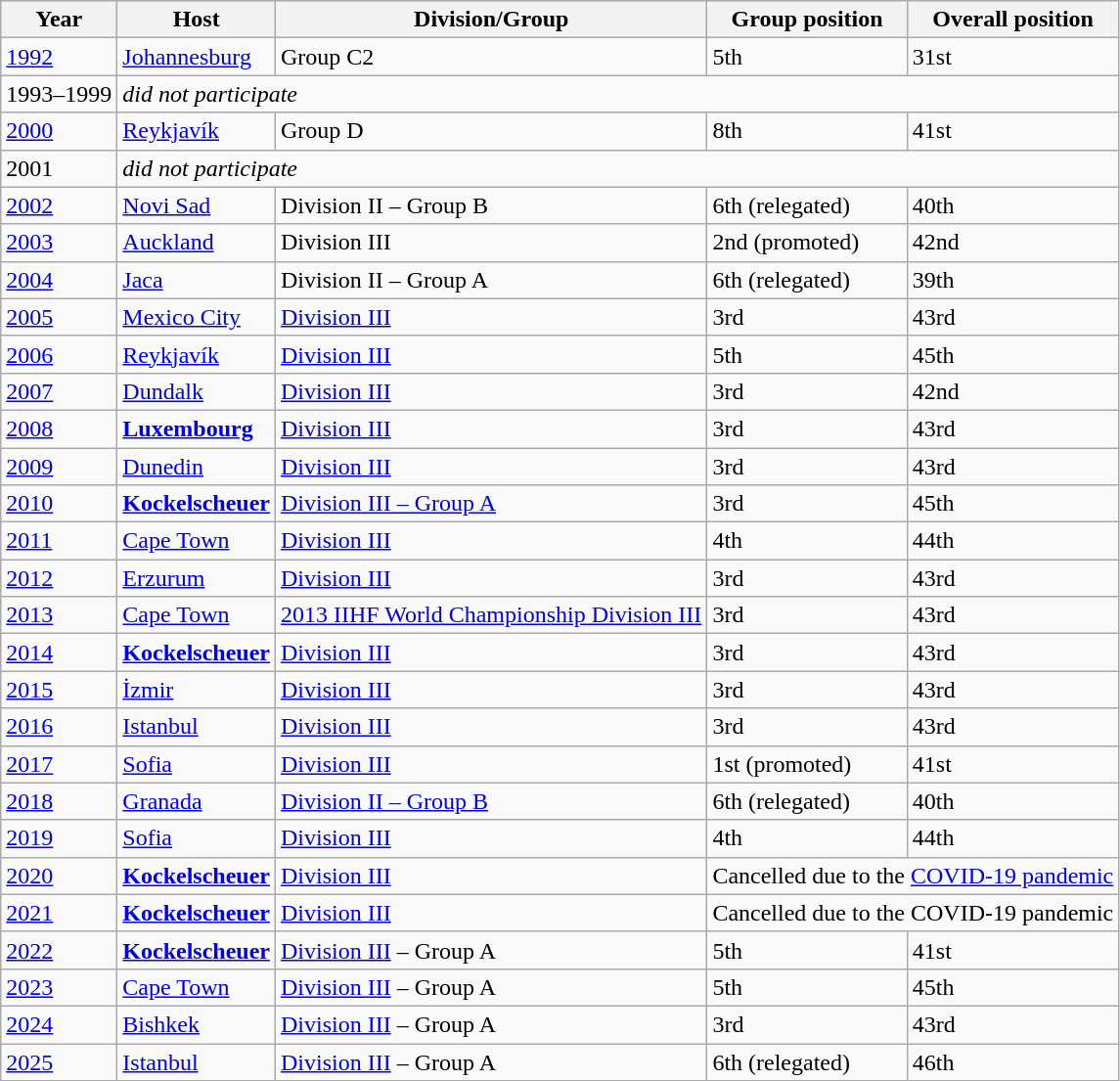<table class="wikitable">
<tr>
<th>Year</th>
<th>Host</th>
<th>Division/Group</th>
<th>Group position</th>
<th>Overall position</th>
</tr>
<tr>
<td><a href='#'>1992</a></td>
<td> <a href='#'>Johannesburg</a></td>
<td>Group C2</td>
<td>5th</td>
<td>31st</td>
</tr>
<tr>
<td>1993–1999</td>
<td colspan="4"><em>did not participate</em></td>
</tr>
<tr>
<td><a href='#'>2000</a></td>
<td> <a href='#'>Reykjavík</a></td>
<td>Group D</td>
<td>8th</td>
<td>41st</td>
</tr>
<tr>
<td>2001</td>
<td colspan="4"><em>did not participate</em></td>
</tr>
<tr>
<td><a href='#'>2002</a></td>
<td> <a href='#'>Novi Sad</a></td>
<td>Division II – Group B</td>
<td>6th (relegated)</td>
<td>40th</td>
</tr>
<tr>
<td><a href='#'>2003</a></td>
<td> <a href='#'>Auckland</a></td>
<td>Division III</td>
<td>2nd (promoted)</td>
<td>42nd</td>
</tr>
<tr>
<td><a href='#'>2004</a></td>
<td> <a href='#'>Jaca</a></td>
<td>Division II – Group A</td>
<td>6th (relegated)</td>
<td>39th</td>
</tr>
<tr>
<td><a href='#'>2005</a></td>
<td> <a href='#'>Mexico City</a></td>
<td><a href='#'>Division III</a></td>
<td>3rd</td>
<td>43rd</td>
</tr>
<tr>
<td><a href='#'>2006</a></td>
<td> <a href='#'>Reykjavík</a></td>
<td><a href='#'>Division III</a></td>
<td>5th</td>
<td>45th</td>
</tr>
<tr>
<td><a href='#'>2007</a></td>
<td> <a href='#'>Dundalk</a></td>
<td><a href='#'>Division III</a></td>
<td>3rd</td>
<td>42nd</td>
</tr>
<tr>
<td><a href='#'>2008</a></td>
<td> <strong><a href='#'>Luxembourg</a></strong></td>
<td><a href='#'>Division III</a></td>
<td>3rd</td>
<td>43rd</td>
</tr>
<tr>
<td><a href='#'>2009</a></td>
<td> <a href='#'>Dunedin</a></td>
<td><a href='#'>Division III</a></td>
<td>3rd</td>
<td>43rd</td>
</tr>
<tr>
<td><a href='#'>2010</a></td>
<td> <strong><a href='#'>Kockelscheuer</a></strong></td>
<td><a href='#'>Division III – Group A</a></td>
<td>3rd</td>
<td>45th</td>
</tr>
<tr>
<td><a href='#'>2011</a></td>
<td> <a href='#'>Cape Town</a></td>
<td><a href='#'>Division III</a></td>
<td>4th</td>
<td>44th</td>
</tr>
<tr>
<td><a href='#'>2012</a></td>
<td> <a href='#'>Erzurum</a></td>
<td><a href='#'>Division III</a></td>
<td>3rd</td>
<td>43rd</td>
</tr>
<tr>
<td><a href='#'>2013</a></td>
<td> <a href='#'>Cape Town</a></td>
<td><a href='#'>2013 IIHF World Championship Division III</a></td>
<td>3rd</td>
<td>43rd</td>
</tr>
<tr>
<td><a href='#'>2014</a></td>
<td> <strong><a href='#'>Kockelscheuer</a></strong></td>
<td><a href='#'>Division III</a></td>
<td>3rd</td>
<td>43rd</td>
</tr>
<tr>
<td><a href='#'>2015</a></td>
<td> <a href='#'>İzmir</a></td>
<td><a href='#'>Division III</a></td>
<td>3rd</td>
<td>43rd</td>
</tr>
<tr>
<td><a href='#'>2016</a></td>
<td> <a href='#'>Istanbul</a></td>
<td><a href='#'>Division III</a></td>
<td>3rd</td>
<td>43rd</td>
</tr>
<tr>
<td><a href='#'>2017</a></td>
<td> <a href='#'>Sofia</a></td>
<td><a href='#'>Division III</a></td>
<td>1st (promoted)</td>
<td>41st</td>
</tr>
<tr>
<td><a href='#'>2018</a></td>
<td> <a href='#'>Granada</a></td>
<td><a href='#'>Division II – Group B</a></td>
<td>6th (relegated)</td>
<td>40th</td>
</tr>
<tr>
<td><a href='#'>2019</a></td>
<td> <a href='#'>Sofia</a></td>
<td><a href='#'>Division III</a></td>
<td>4th</td>
<td>44th</td>
</tr>
<tr>
<td><a href='#'>2020</a></td>
<td> <strong><a href='#'>Kockelscheuer</a></strong></td>
<td><a href='#'>Division III</a></td>
<td colspan=2 align=center>Cancelled due to the <a href='#'>COVID-19 pandemic</a></td>
</tr>
<tr>
<td><a href='#'>2021</a></td>
<td> <strong><a href='#'>Kockelscheuer</a></strong></td>
<td><a href='#'>Division III</a></td>
<td colspan=2 align=center>Cancelled due to the COVID-19 pandemic</td>
</tr>
<tr>
<td><a href='#'>2022</a></td>
<td> <strong><a href='#'>Kockelscheuer</a></strong></td>
<td><a href='#'>Division III</a> – Group A</td>
<td>5th</td>
<td>41st</td>
</tr>
<tr>
<td><a href='#'>2023</a></td>
<td> <a href='#'>Cape Town</a></td>
<td><a href='#'>Division III</a> – Group A</td>
<td>5th</td>
<td>45th</td>
</tr>
<tr>
<td><a href='#'>2024</a></td>
<td> <a href='#'>Bishkek</a></td>
<td><a href='#'>Division III</a> – Group A</td>
<td>3rd</td>
<td>43rd</td>
</tr>
<tr>
<td><a href='#'>2025</a></td>
<td> <a href='#'>Istanbul</a></td>
<td><a href='#'>Division III</a> – Group A</td>
<td>6th (relegated)</td>
<td>46th</td>
</tr>
</table>
